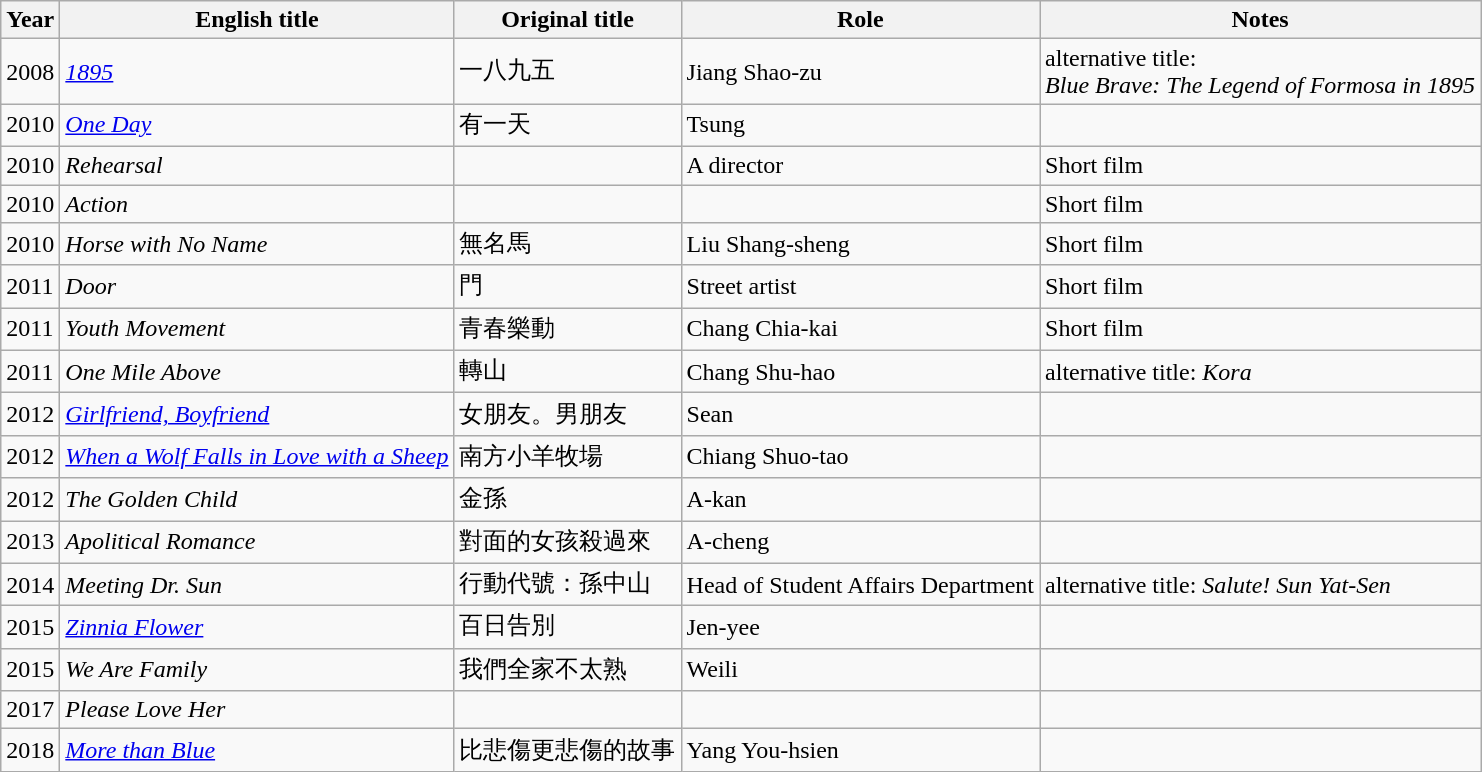<table class="wikitable sortable">
<tr>
<th>Year</th>
<th>English title</th>
<th>Original title</th>
<th>Role</th>
<th class="unsortable">Notes</th>
</tr>
<tr>
<td>2008</td>
<td><em><a href='#'>1895</a></em></td>
<td>一八九五</td>
<td>Jiang Shao-zu</td>
<td>alternative title:<br> <em>Blue Brave: The Legend of Formosa in 1895</em></td>
</tr>
<tr>
<td>2010</td>
<td><em><a href='#'>One Day</a></em></td>
<td>有一天</td>
<td>Tsung</td>
<td></td>
</tr>
<tr>
<td>2010</td>
<td><em>Rehearsal</em></td>
<td></td>
<td>A director</td>
<td>Short film</td>
</tr>
<tr>
<td>2010</td>
<td><em>Action</em></td>
<td></td>
<td></td>
<td>Short film</td>
</tr>
<tr>
<td>2010</td>
<td><em>Horse with No Name</em></td>
<td>無名馬</td>
<td>Liu Shang-sheng</td>
<td>Short film</td>
</tr>
<tr>
<td>2011</td>
<td><em>Door</em></td>
<td>門</td>
<td>Street artist</td>
<td>Short film</td>
</tr>
<tr>
<td>2011</td>
<td><em>Youth Movement</em></td>
<td>青春樂動</td>
<td>Chang Chia-kai</td>
<td>Short film</td>
</tr>
<tr>
<td>2011</td>
<td><em>One Mile Above</em></td>
<td>轉山</td>
<td>Chang Shu-hao</td>
<td>alternative title: <em>Kora</em></td>
</tr>
<tr>
<td>2012</td>
<td><em><a href='#'>Girlfriend, Boyfriend</a></em></td>
<td>女朋友。男朋友</td>
<td>Sean</td>
<td></td>
</tr>
<tr>
<td>2012</td>
<td><em><a href='#'>When a Wolf Falls in Love with a Sheep</a></em></td>
<td>南方小羊牧場</td>
<td>Chiang Shuo-tao</td>
<td></td>
</tr>
<tr>
<td>2012</td>
<td><em>The Golden Child</em></td>
<td>金孫</td>
<td>A-kan</td>
<td></td>
</tr>
<tr>
<td>2013</td>
<td><em>Apolitical Romance</em></td>
<td>對面的女孩殺過來</td>
<td>A-cheng</td>
<td></td>
</tr>
<tr>
<td>2014</td>
<td><em>Meeting Dr. Sun</em></td>
<td>行動代號：孫中山</td>
<td>Head of Student Affairs Department</td>
<td>alternative title: <em>Salute! Sun Yat-Sen</em></td>
</tr>
<tr>
<td>2015</td>
<td><em><a href='#'>Zinnia Flower</a></em></td>
<td>百日告別</td>
<td>Jen-yee</td>
<td></td>
</tr>
<tr>
<td>2015</td>
<td><em>We Are Family</em></td>
<td>我們全家不太熟</td>
<td>Weili</td>
<td></td>
</tr>
<tr>
<td>2017</td>
<td><em>Please Love Her</em></td>
<td></td>
<td></td>
<td></td>
</tr>
<tr>
<td>2018</td>
<td><em><a href='#'>More than Blue</a></em></td>
<td>比悲傷更悲傷的故事</td>
<td>Yang You-hsien</td>
<td></td>
</tr>
</table>
